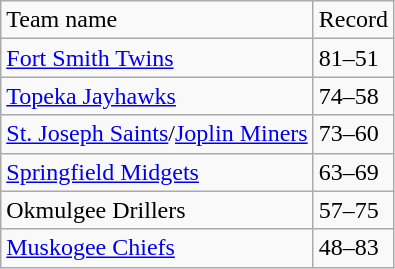<table class="wikitable">
<tr>
<td>Team name</td>
<td>Record</td>
</tr>
<tr>
<td><a href='#'>Fort Smith Twins</a></td>
<td>81–51</td>
</tr>
<tr>
<td><a href='#'>Topeka Jayhawks</a></td>
<td>74–58</td>
</tr>
<tr>
<td><a href='#'>St. Joseph Saints</a>/<a href='#'>Joplin Miners</a></td>
<td>73–60</td>
</tr>
<tr>
<td><a href='#'>Springfield Midgets</a></td>
<td>63–69</td>
</tr>
<tr>
<td>Okmulgee Drillers</td>
<td>57–75</td>
</tr>
<tr>
<td><a href='#'>Muskogee Chiefs</a></td>
<td>48–83</td>
</tr>
</table>
